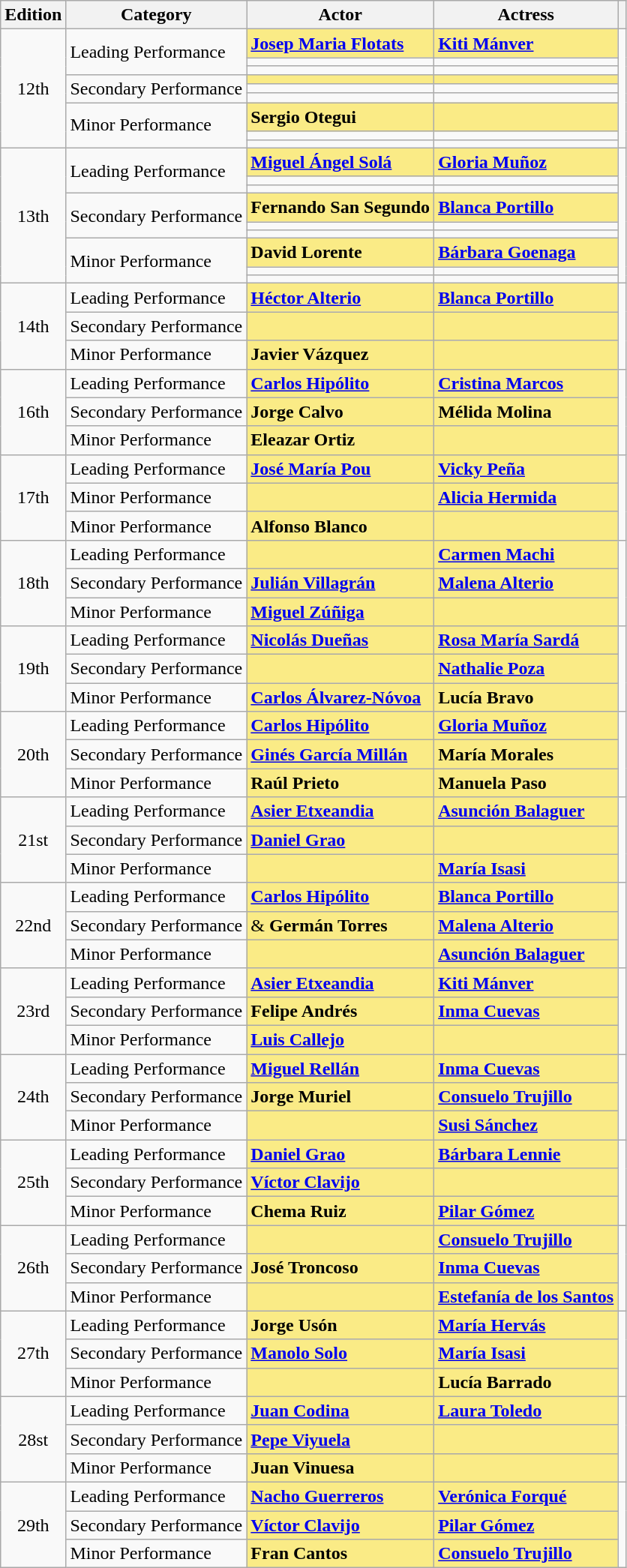<table class="wikitable">
<tr>
<th>Edition</th>
<th>Category</th>
<th>Actor </th>
<th>Actress </th>
<th></th>
</tr>
<tr>
<td rowspan = "9" align = "center">12th</td>
<td rowspan = "3">Leading Performance</td>
<td style="background:#FAEB86"><strong><a href='#'>Josep Maria Flotats</a></strong> </td>
<td style="background:#FAEB86"><strong><a href='#'>Kiti Mánver</a></strong> </td>
<td align = "center" rowspan = "9"></td>
</tr>
<tr>
<td></td>
<td></td>
</tr>
<tr>
<td></td>
<td></td>
</tr>
<tr>
<td rowspan = "3">Secondary Performance</td>
<td style="background:#FAEB86"><strong></strong> </td>
<td style="background:#FAEB86"><strong></strong> </td>
</tr>
<tr>
<td></td>
<td></td>
</tr>
<tr>
<td></td>
<td></td>
</tr>
<tr>
<td rowspan = "3">Minor Performance</td>
<td style="background:#FAEB86"><strong>Sergio Otegui</strong> </td>
<td style="background:#FAEB86"><strong></strong> </td>
</tr>
<tr>
<td></td>
<td></td>
</tr>
<tr>
<td></td>
<td></td>
</tr>
<tr>
<td rowspan = "9" align = "center">13th</td>
<td rowspan = "3">Leading Performance</td>
<td style="background:#FAEB86"><strong><a href='#'>Miguel Ángel Solá</a></strong> </td>
<td style="background:#FAEB86"><strong><a href='#'>Gloria Muñoz</a></strong> </td>
<td align = "center" rowspan = "9"></td>
</tr>
<tr>
<td></td>
<td></td>
</tr>
<tr>
<td></td>
<td></td>
</tr>
<tr>
<td rowspan = "3">Secondary Performance</td>
<td style="background:#FAEB86"><strong>Fernando San Segundo</strong> </td>
<td style="background:#FAEB86"><strong><a href='#'>Blanca Portillo</a></strong> </td>
</tr>
<tr>
<td></td>
<td></td>
</tr>
<tr>
<td></td>
<td></td>
</tr>
<tr>
<td rowspan = "3">Minor Performance</td>
<td style="background:#FAEB86"><strong>David Lorente</strong> </td>
<td style="background:#FAEB86"><strong><a href='#'>Bárbara Goenaga</a></strong> </td>
</tr>
<tr>
<td></td>
<td></td>
</tr>
<tr>
<td></td>
<td></td>
</tr>
<tr>
<td rowspan = "3" align = "center">14th</td>
<td>Leading Performance</td>
<td style="background:#FAEB86"><strong><a href='#'>Héctor Alterio</a></strong> </td>
<td style="background:#FAEB86"><strong><a href='#'>Blanca Portillo</a></strong> </td>
<td align = "center" rowspan = "3"></td>
</tr>
<tr>
<td>Secondary Performance</td>
<td style="background:#FAEB86"><strong></strong> </td>
<td style="background:#FAEB86"><strong></strong> </td>
</tr>
<tr>
<td>Minor Performance</td>
<td style="background:#FAEB86"><strong>Javier Vázquez</strong> </td>
<td style="background:#FAEB86"><strong></strong> </td>
</tr>
<tr>
<td rowspan = "3" align = "center">16th</td>
<td>Leading Performance</td>
<td style="background:#FAEB86"><strong><a href='#'>Carlos Hipólito</a></strong> </td>
<td style="background:#FAEB86"><strong><a href='#'>Cristina Marcos</a></strong> </td>
<td align = "center" rowspan = "3"></td>
</tr>
<tr>
<td>Secondary Performance</td>
<td style="background:#FAEB86"><strong>Jorge Calvo</strong> </td>
<td style="background:#FAEB86"><strong>Mélida Molina</strong> </td>
</tr>
<tr>
<td>Minor Performance</td>
<td style="background:#FAEB86"><strong>Eleazar Ortiz</strong> </td>
<td style="background:#FAEB86"><strong></strong> </td>
</tr>
<tr>
<td rowspan = "3" align = "center">17th</td>
<td>Leading Performance</td>
<td style="background:#FAEB86"><strong><a href='#'>José María Pou</a></strong> </td>
<td style="background:#FAEB86"><strong><a href='#'>Vicky Peña</a></strong> </td>
<td align = "center" rowspan = "3"></td>
</tr>
<tr>
<td>Minor Performance</td>
<td style="background:#FAEB86"><strong></strong> </td>
<td style="background:#FAEB86"><strong><a href='#'>Alicia Hermida</a></strong> </td>
</tr>
<tr>
<td>Minor Performance</td>
<td style="background:#FAEB86"><strong>Alfonso Blanco</strong> </td>
<td style="background:#FAEB86"><strong></strong> </td>
</tr>
<tr>
<td rowspan = "3" align = "center">18th</td>
<td>Leading Performance</td>
<td style="background:#FAEB86"><strong></strong> </td>
<td style="background:#FAEB86"><strong><a href='#'>Carmen Machi</a></strong> </td>
<td align = "center" rowspan = "3"></td>
</tr>
<tr>
<td>Secondary Performance</td>
<td style="background:#FAEB86"><strong><a href='#'>Julián Villagrán</a></strong> </td>
<td style="background:#FAEB86"><strong><a href='#'>Malena Alterio</a></strong> </td>
</tr>
<tr>
<td>Minor Performance</td>
<td style="background:#FAEB86"><strong><a href='#'>Miguel Zúñiga</a></strong> </td>
<td style="background:#FAEB86"><strong></strong> </td>
</tr>
<tr>
<td rowspan = "3" align = "center">19th</td>
<td>Leading Performance</td>
<td style="background:#FAEB86"><strong><a href='#'>Nicolás Dueñas</a></strong> </td>
<td style="background:#FAEB86"><strong><a href='#'>Rosa María Sardá </a></strong> </td>
<td align = "center" rowspan = "3"></td>
</tr>
<tr>
<td>Secondary Performance</td>
<td style="background:#FAEB86"><strong></strong> </td>
<td style="background:#FAEB86"><strong><a href='#'>Nathalie Poza</a></strong> </td>
</tr>
<tr>
<td>Minor Performance</td>
<td style="background:#FAEB86"><strong><a href='#'>Carlos Álvarez-Nóvoa</a></strong> </td>
<td style="background:#FAEB86"><strong>Lucía Bravo</strong> </td>
</tr>
<tr>
<td rowspan = "3" align = "center">20th</td>
<td>Leading Performance</td>
<td style="background:#FAEB86"><strong><a href='#'>Carlos Hipólito</a></strong> </td>
<td style="background:#FAEB86"><strong><a href='#'>Gloria Muñoz</a></strong> </td>
<td align = "center" rowspan = "3"></td>
</tr>
<tr>
<td>Secondary Performance</td>
<td style="background:#FAEB86"><strong><a href='#'>Ginés García Millán</a></strong> </td>
<td style="background:#FAEB86"><strong>María Morales</strong> </td>
</tr>
<tr>
<td>Minor Performance</td>
<td style="background:#FAEB86"><strong>Raúl Prieto</strong> </td>
<td style="background:#FAEB86"><strong>Manuela Paso</strong> </td>
</tr>
<tr>
<td rowspan = "3" align = "center">21st</td>
<td>Leading Performance</td>
<td style="background:#FAEB86"><strong><a href='#'>Asier Etxeandia</a></strong> </td>
<td style="background:#FAEB86"><strong><a href='#'>Asunción Balaguer</a></strong> </td>
<td align = "center" rowspan = "3"></td>
</tr>
<tr>
<td>Secondary Performance</td>
<td style="background:#FAEB86"><strong><a href='#'>Daniel Grao</a></strong> </td>
<td style="background:#FAEB86"><strong></strong> </td>
</tr>
<tr>
<td>Minor Performance</td>
<td style="background:#FAEB86"><strong></strong> </td>
<td style="background:#FAEB86"><strong><a href='#'>María Isasi</a></strong> </td>
</tr>
<tr>
<td rowspan = "3" align = "center">22nd</td>
<td>Leading Performance</td>
<td style="background:#FAEB86"><strong><a href='#'>Carlos Hipólito</a></strong> </td>
<td style="background:#FAEB86"><strong><a href='#'>Blanca Portillo</a></strong> </td>
<td align = "center" rowspan = "3"></td>
</tr>
<tr>
<td>Secondary Performance</td>
<td style="background:#FAEB86"><strong></strong> & <strong>Germán Torres</strong> </td>
<td style="background:#FAEB86"><strong><a href='#'>Malena Alterio</a></strong> </td>
</tr>
<tr>
<td>Minor Performance</td>
<td style="background:#FAEB86"><strong></strong> </td>
<td style="background:#FAEB86"><strong><a href='#'>Asunción Balaguer</a></strong> </td>
</tr>
<tr>
<td rowspan = "3" align = "center">23rd</td>
<td>Leading Performance</td>
<td style="background:#FAEB86"><strong><a href='#'>Asier Etxeandia</a></strong> </td>
<td style="background:#FAEB86"><strong><a href='#'>Kiti Mánver</a></strong> </td>
<td align = "center" rowspan = "3"></td>
</tr>
<tr>
<td>Secondary Performance</td>
<td style="background:#FAEB86"><strong>Felipe Andrés</strong> </td>
<td style="background:#FAEB86"><strong><a href='#'>Inma Cuevas</a></strong> </td>
</tr>
<tr>
<td>Minor Performance</td>
<td style="background:#FAEB86"><strong><a href='#'>Luis Callejo</a></strong> </td>
<td style="background:#FAEB86"><strong></strong> </td>
</tr>
<tr>
<td rowspan = "3" align = "center">24th</td>
<td rowspan = "1">Leading Performance</td>
<td style="background:#FAEB86"><strong><a href='#'>Miguel Rellán</a></strong> </td>
<td style="background:#FAEB86"><strong><a href='#'>Inma Cuevas</a></strong> </td>
<td align = "center" rowspan = "3"></td>
</tr>
<tr>
<td rowspan = "1">Secondary Performance</td>
<td style="background:#FAEB86"><strong>Jorge Muriel</strong> </td>
<td style="background:#FAEB86"><strong><a href='#'>Consuelo Trujillo</a></strong> </td>
</tr>
<tr>
<td rowspan = "1">Minor Performance</td>
<td style="background:#FAEB86"><strong></strong> </td>
<td style="background:#FAEB86"><strong><a href='#'>Susi Sánchez</a></strong> </td>
</tr>
<tr>
<td rowspan = "3" align = "center">25th</td>
<td>Leading Performance</td>
<td style="background:#FAEB86"><strong><a href='#'>Daniel Grao</a></strong> </td>
<td style="background:#FAEB86"><strong><a href='#'>Bárbara Lennie</a></strong> </td>
<td align = "center" rowspan = "3"></td>
</tr>
<tr>
<td>Secondary Performance</td>
<td style="background:#FAEB86"><strong><a href='#'>Víctor Clavijo</a></strong> </td>
<td style="background:#FAEB86"><strong></strong> </td>
</tr>
<tr>
<td>Minor Performance</td>
<td style="background:#FAEB86"><strong>Chema Ruiz</strong> </td>
<td style="background:#FAEB86"><strong><a href='#'>Pilar Gómez</a></strong> </td>
</tr>
<tr>
<td rowspan = "3" align = "center">26th</td>
<td>Leading Performance</td>
<td style="background:#FAEB86"><strong></strong> </td>
<td style="background:#FAEB86"><strong><a href='#'>Consuelo Trujillo</a></strong> </td>
<td align = "center" rowspan = "3"></td>
</tr>
<tr>
<td>Secondary Performance</td>
<td style="background:#FAEB86"><strong>José Troncoso</strong> </td>
<td style="background:#FAEB86"><strong><a href='#'>Inma Cuevas</a></strong> </td>
</tr>
<tr>
<td>Minor Performance</td>
<td style="background:#FAEB86"><strong></strong> </td>
<td style="background:#FAEB86"><strong><a href='#'>Estefanía de los Santos</a></strong> </td>
</tr>
<tr>
<td rowspan = "3" align = "center">27th</td>
<td>Leading Performance</td>
<td style="background:#FAEB86"><strong>Jorge Usón</strong> </td>
<td style="background:#FAEB86"><strong><a href='#'>María Hervás</a></strong> </td>
<td align = "center" rowspan = "3"></td>
</tr>
<tr>
<td>Secondary Performance</td>
<td style="background:#FAEB86"><strong><a href='#'>Manolo Solo</a></strong> </td>
<td style="background:#FAEB86"><strong><a href='#'>María Isasi</a></strong> </td>
</tr>
<tr>
<td>Minor Performance</td>
<td style="background:#FAEB86"><strong></strong> </td>
<td style="background:#FAEB86"><strong>Lucía Barrado</strong> </td>
</tr>
<tr>
<td rowspan = "3" align = "center">28st</td>
<td>Leading Performance</td>
<td style="background:#FAEB86"><strong><a href='#'>Juan Codina</a></strong> </td>
<td style="background:#FAEB86"><strong><a href='#'>Laura Toledo</a></strong> </td>
<td align = "center" rowspan = "3"></td>
</tr>
<tr>
<td>Secondary Performance</td>
<td style="background:#FAEB86"><strong><a href='#'>Pepe Viyuela</a></strong> </td>
<td style="background:#FAEB86"><strong></strong> </td>
</tr>
<tr>
<td>Minor Performance</td>
<td style="background:#FAEB86"><strong>Juan Vinuesa</strong> </td>
<td style="background:#FAEB86"><strong></strong> </td>
</tr>
<tr>
<td rowspan = "3" align = "center">29th</td>
<td>Leading Performance</td>
<td style="background:#FAEB86"><strong><a href='#'>Nacho Guerreros</a></strong> </td>
<td style="background:#FAEB86"><strong><a href='#'>Verónica Forqué</a></strong> </td>
<td align = "center" rowspan = "3"></td>
</tr>
<tr>
<td>Secondary Performance</td>
<td style="background:#FAEB86"><strong><a href='#'>Víctor Clavijo</a></strong> </td>
<td style="background:#FAEB86"><strong><a href='#'>Pilar Gómez</a></strong> </td>
</tr>
<tr>
<td>Minor Performance</td>
<td style="background:#FAEB86"><strong>Fran Cantos</strong> </td>
<td style="background:#FAEB86"><strong><a href='#'>Consuelo Trujillo</a></strong> </td>
</tr>
</table>
